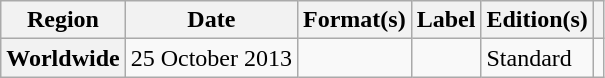<table class="wikitable plainrowheaders">
<tr>
<th scope="col">Region</th>
<th scope="col">Date</th>
<th scope="col">Format(s)</th>
<th scope="col">Label</th>
<th scope="col">Edition(s)</th>
<th scope="col"></th>
</tr>
<tr>
<th scope="row">Worldwide</th>
<td>25 October 2013</td>
<td></td>
<td></td>
<td>Standard</td>
<td style="text-align:center;"></td>
</tr>
</table>
